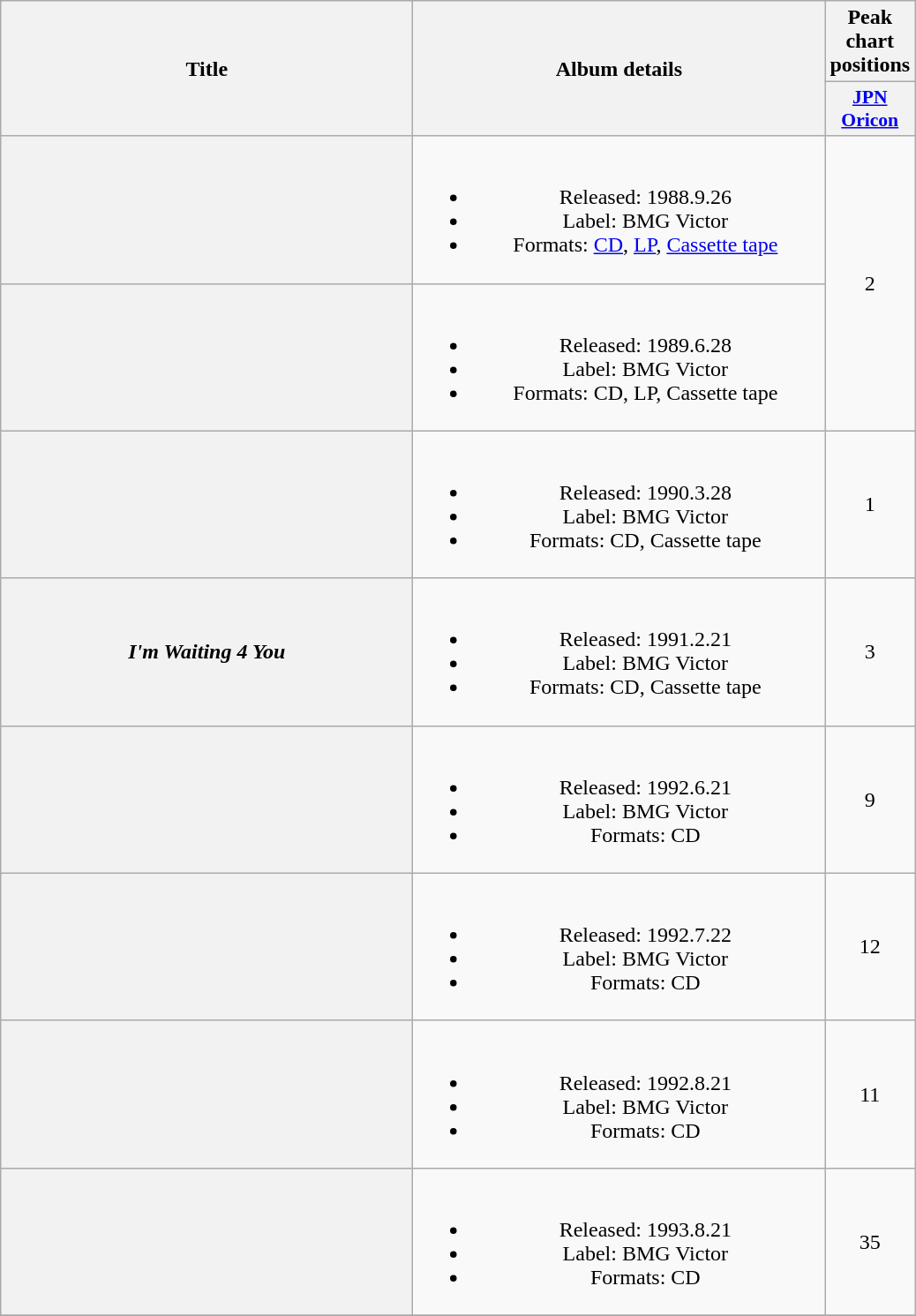<table class="wikitable plainrowheaders" style="text-align:center;">
<tr>
<th scope="col" rowspan="2" style="width:19em;">Title</th>
<th scope="col" rowspan="2" style="width:19em;">Album details</th>
<th scope="col">Peak chart positions</th>
</tr>
<tr>
<th scope="col" style="width:2.9em;font-size:90%;"><a href='#'>JPN<br>Oricon</a><br></th>
</tr>
<tr>
<th scope="row"></th>
<td><br><ul><li>Released: 1988.9.26</li><li>Label: BMG Victor</li><li>Formats: <a href='#'>CD</a>, <a href='#'>LP</a>, <a href='#'>Cassette tape</a></li></ul></td>
<td rowspan="2"align="center">2</td>
</tr>
<tr>
<th scope="row"></th>
<td><br><ul><li>Released: 1989.6.28</li><li>Label: BMG Victor</li><li>Formats: CD, LP, Cassette tape</li></ul></td>
</tr>
<tr>
<th scope="row"></th>
<td><br><ul><li>Released: 1990.3.28</li><li>Label: BMG Victor</li><li>Formats: CD, Cassette tape</li></ul></td>
<td align="center">1</td>
</tr>
<tr>
<th scope="row"><em>I'm Waiting 4 You</em></th>
<td><br><ul><li>Released: 1991.2.21</li><li>Label: BMG Victor</li><li>Formats: CD, Cassette tape</li></ul></td>
<td align="center">3</td>
</tr>
<tr>
<th scope="row"></th>
<td><br><ul><li>Released: 1992.6.21</li><li>Label: BMG Victor</li><li>Formats: CD</li></ul></td>
<td align="center">9</td>
</tr>
<tr>
<th scope="row"></th>
<td><br><ul><li>Released: 1992.7.22</li><li>Label: BMG Victor</li><li>Formats: CD</li></ul></td>
<td align="center">12</td>
</tr>
<tr>
<th scope="row"></th>
<td><br><ul><li>Released: 1992.8.21</li><li>Label: BMG Victor</li><li>Formats: CD</li></ul></td>
<td align="center">11</td>
</tr>
<tr>
<th scope="row"></th>
<td><br><ul><li>Released: 1993.8.21</li><li>Label: BMG Victor</li><li>Formats: CD</li></ul></td>
<td align="center">35</td>
</tr>
<tr>
</tr>
</table>
